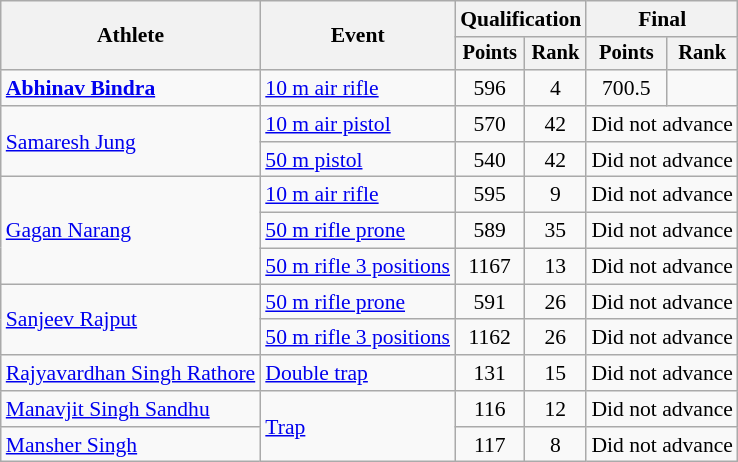<table class="wikitable" style="font-size:90%">
<tr>
<th rowspan="2">Athlete</th>
<th rowspan="2">Event</th>
<th colspan=2>Qualification</th>
<th colspan=2>Final</th>
</tr>
<tr style="font-size:95%">
<th>Points</th>
<th>Rank</th>
<th>Points</th>
<th>Rank</th>
</tr>
<tr align=center>
<td align=left><strong><a href='#'>Abhinav Bindra</a></strong></td>
<td align=left><a href='#'>10 m air rifle</a></td>
<td>596</td>
<td>4</td>
<td>700.5</td>
<td></td>
</tr>
<tr align=center>
<td align=left rowspan=2><a href='#'>Samaresh Jung</a></td>
<td align=left><a href='#'>10 m air pistol</a></td>
<td>570</td>
<td>42</td>
<td colspan=2>Did not advance</td>
</tr>
<tr align=center>
<td align=left><a href='#'>50 m pistol</a></td>
<td>540</td>
<td>42</td>
<td colspan=2>Did not advance</td>
</tr>
<tr align=center>
<td align=left rowspan=3><a href='#'>Gagan Narang</a></td>
<td align=left><a href='#'>10 m air rifle</a></td>
<td>595</td>
<td>9</td>
<td colspan=2>Did not advance</td>
</tr>
<tr align=center>
<td align=left><a href='#'>50 m rifle prone</a></td>
<td>589</td>
<td>35</td>
<td colspan=2>Did not advance</td>
</tr>
<tr align=center>
<td align=left><a href='#'>50 m rifle 3 positions</a></td>
<td>1167</td>
<td>13</td>
<td colspan=2>Did not advance</td>
</tr>
<tr align=center>
<td align=left rowspan=2><a href='#'>Sanjeev Rajput</a></td>
<td align=left><a href='#'>50 m rifle prone</a></td>
<td>591</td>
<td>26</td>
<td colspan=2>Did not advance</td>
</tr>
<tr align=center>
<td align=left><a href='#'>50 m rifle 3 positions</a></td>
<td>1162</td>
<td>26</td>
<td colspan=2>Did not advance</td>
</tr>
<tr align=center>
<td align=left><a href='#'>Rajyavardhan Singh Rathore</a></td>
<td align=left><a href='#'>Double trap</a></td>
<td>131</td>
<td>15</td>
<td colspan=2>Did not advance</td>
</tr>
<tr align=center>
<td align=left><a href='#'>Manavjit Singh Sandhu</a></td>
<td align=left rowspan=2><a href='#'>Trap</a></td>
<td>116</td>
<td>12</td>
<td colspan=2>Did not advance</td>
</tr>
<tr align=center>
<td align=left><a href='#'>Mansher Singh</a></td>
<td>117</td>
<td>8</td>
<td colspan=2>Did not advance</td>
</tr>
</table>
